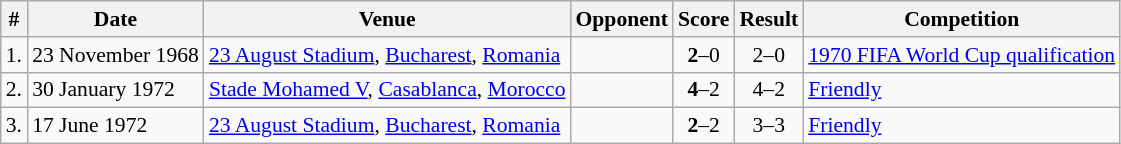<table class="wikitable" style="font-size:90%" align=center>
<tr>
<th>#</th>
<th>Date</th>
<th>Venue</th>
<th>Opponent</th>
<th>Score</th>
<th>Result</th>
<th>Competition</th>
</tr>
<tr>
<td>1.</td>
<td>23 November 1968</td>
<td><a href='#'>23 August Stadium</a>, <a href='#'>Bucharest</a>, <a href='#'>Romania</a></td>
<td></td>
<td align="center"><strong>2</strong>–0</td>
<td align="center">2–0</td>
<td><a href='#'>1970 FIFA World Cup qualification</a></td>
</tr>
<tr>
<td>2.</td>
<td>30 January 1972</td>
<td><a href='#'>Stade Mohamed V</a>, <a href='#'>Casablanca</a>, <a href='#'>Morocco</a></td>
<td></td>
<td align="center"><strong>4</strong>–2</td>
<td align="center">4–2</td>
<td><a href='#'>Friendly</a></td>
</tr>
<tr>
<td>3.</td>
<td>17 June 1972</td>
<td><a href='#'>23 August Stadium</a>, <a href='#'>Bucharest</a>, <a href='#'>Romania</a></td>
<td></td>
<td align="center"><strong>2</strong>–2</td>
<td align="center">3–3</td>
<td><a href='#'>Friendly</a></td>
</tr>
</table>
